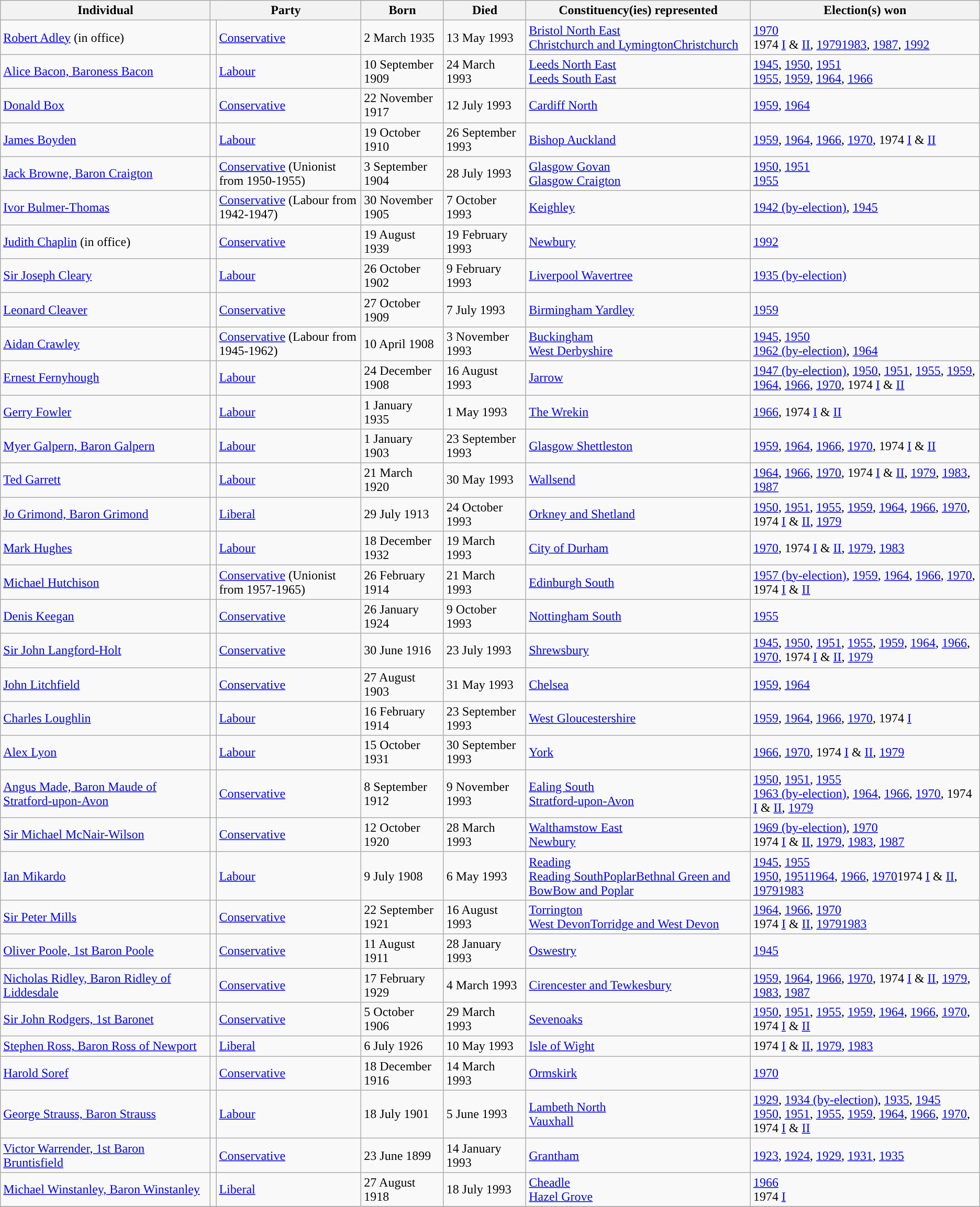<table class="wikitable sortable">
<tr>
<th width="260px">Individual</th>
<th colspan="2">Party</th>
<th>Born</th>
<th>Died</th>
<th>Constituency(ies) represented</th>
<th>Election(s) won</th>
</tr>
<tr>
<td><a href='#'>Robert Adley</a> (in office)</td>
<td style="background-color: "></td>
<td><a href='#'>Conservative</a></td>
<td>2 March 1935</td>
<td>13 May 1993</td>
<td><a href='#'>Bristol North East</a><br><a href='#'>Christchurch and Lymington</a><a href='#'>Christchurch</a></td>
<td><a href='#'>1970</a><br>1974 <a href='#'>I</a> & <a href='#'>II</a>, <a href='#'>1979</a><a href='#'>1983</a>, <a href='#'>1987</a>, <a href='#'>1992</a></td>
</tr>
<tr>
<td><a href='#'>Alice Bacon, Baroness Bacon</a></td>
<td style="background-color: "></td>
<td><a href='#'>Labour</a></td>
<td>10 September 1909</td>
<td>24 March 1993</td>
<td><a href='#'>Leeds North East</a><br><a href='#'>Leeds South East</a></td>
<td><a href='#'>1945</a>, <a href='#'>1950</a>, <a href='#'>1951</a><br><a href='#'>1955</a>, <a href='#'>1959</a>, <a href='#'>1964</a>, <a href='#'>1966</a></td>
</tr>
<tr>
<td><a href='#'>Donald Box</a></td>
<td style="background-color: "></td>
<td><a href='#'>Conservative</a></td>
<td>22 November 1917</td>
<td>12 July 1993</td>
<td><a href='#'>Cardiff North</a></td>
<td><a href='#'>1959</a>, <a href='#'>1964</a></td>
</tr>
<tr>
<td><a href='#'>James Boyden</a></td>
<td style="background-color: "></td>
<td><a href='#'>Labour</a></td>
<td>19 October 1910</td>
<td>26 September 1993</td>
<td><a href='#'>Bishop Auckland</a></td>
<td><a href='#'>1959</a>, <a href='#'>1964</a>, <a href='#'>1966</a>, <a href='#'>1970</a>, 1974 <a href='#'>I</a> & <a href='#'>II</a></td>
</tr>
<tr>
<td><a href='#'>Jack Browne, Baron Craigton</a></td>
<td style="background-color: "></td>
<td><a href='#'>Conservative</a> (Unionist from 1950-1955)</td>
<td>3 September 1904</td>
<td>28 July 1993</td>
<td><a href='#'>Glasgow Govan</a><br><a href='#'>Glasgow Craigton</a></td>
<td><a href='#'>1950</a>, <a href='#'>1951</a><br><a href='#'>1955</a></td>
</tr>
<tr>
<td><a href='#'>Ivor Bulmer-Thomas</a></td>
<td style="background-color: "></td>
<td><a href='#'>Conservative</a> (Labour from 1942-1947)</td>
<td>30 November 1905</td>
<td>7 October 1993</td>
<td><a href='#'>Keighley</a></td>
<td><a href='#'>1942 (by-election)</a>, <a href='#'>1945</a></td>
</tr>
<tr>
<td><a href='#'>Judith Chaplin</a> (in office)</td>
<td style="background-color: "></td>
<td><a href='#'>Conservative</a></td>
<td>19 August 1939</td>
<td>19 February 1993</td>
<td><a href='#'>Newbury</a></td>
<td><a href='#'>1992</a></td>
</tr>
<tr>
<td><a href='#'>Sir Joseph Cleary</a></td>
<td style="background-color: "></td>
<td><a href='#'>Labour</a></td>
<td>26 October 1902</td>
<td>9 February 1993</td>
<td><a href='#'>Liverpool Wavertree</a></td>
<td><a href='#'>1935 (by-election)</a></td>
</tr>
<tr>
<td><a href='#'>Leonard Cleaver</a></td>
<td style="background-color: "></td>
<td><a href='#'>Conservative</a></td>
<td>27 October 1909</td>
<td>7 July 1993</td>
<td><a href='#'>Birmingham Yardley</a></td>
<td><a href='#'>1959</a></td>
</tr>
<tr>
<td><a href='#'>Aidan Crawley</a></td>
<td style="background-color: "></td>
<td><a href='#'>Conservative</a> (Labour from 1945-1962)</td>
<td>10 April 1908</td>
<td>3 November 1993</td>
<td><a href='#'>Buckingham</a><br><a href='#'>West Derbyshire</a></td>
<td><a href='#'>1945</a>, <a href='#'>1950</a><br><a href='#'>1962 (by-election)</a>, <a href='#'>1964</a></td>
</tr>
<tr>
<td><a href='#'>Ernest Fernyhough</a></td>
<td style="background-color: "></td>
<td><a href='#'>Labour</a></td>
<td>24 December 1908</td>
<td>16 August 1993</td>
<td><a href='#'>Jarrow</a></td>
<td><a href='#'>1947 (by-election)</a>, <a href='#'>1950</a>, <a href='#'>1951</a>, <a href='#'>1955</a>, <a href='#'>1959</a>, <a href='#'>1964</a>, <a href='#'>1966</a>, <a href='#'>1970</a>, 1974 <a href='#'>I</a> & <a href='#'>II</a></td>
</tr>
<tr>
<td><a href='#'>Gerry Fowler</a></td>
<td style="background-color: "></td>
<td><a href='#'>Labour</a></td>
<td>1 January 1935</td>
<td>1 May 1993</td>
<td><a href='#'>The Wrekin</a></td>
<td><a href='#'>1966</a>, 1974 <a href='#'>I</a> & <a href='#'>II</a></td>
</tr>
<tr>
<td><a href='#'>Myer Galpern, Baron Galpern</a></td>
<td style="background-color: "></td>
<td><a href='#'>Labour</a></td>
<td>1 January 1903</td>
<td>23 September 1993</td>
<td><a href='#'>Glasgow Shettleston</a></td>
<td><a href='#'>1959</a>, <a href='#'>1964</a>, <a href='#'>1966</a>, <a href='#'>1970</a>, 1974 <a href='#'>I</a> & <a href='#'>II</a></td>
</tr>
<tr>
<td><a href='#'>Ted Garrett</a></td>
<td style="background-color: "></td>
<td><a href='#'>Labour</a></td>
<td>21 March 1920</td>
<td>30 May 1993</td>
<td><a href='#'>Wallsend</a></td>
<td><a href='#'>1964</a>, <a href='#'>1966</a>, <a href='#'>1970</a>, 1974 <a href='#'>I</a> & <a href='#'>II</a>, <a href='#'>1979</a>, <a href='#'>1983</a>, <a href='#'>1987</a></td>
</tr>
<tr>
<td><a href='#'>Jo Grimond, Baron Grimond</a></td>
<td style="background-color: "></td>
<td><a href='#'>Liberal</a></td>
<td>29 July 1913</td>
<td>24 October 1993</td>
<td><a href='#'>Orkney and Shetland</a></td>
<td><a href='#'>1950</a>, <a href='#'>1951</a>, <a href='#'>1955</a>, <a href='#'>1959</a>, <a href='#'>1964</a>, <a href='#'>1966</a>, <a href='#'>1970</a>, 1974 <a href='#'>I</a> & <a href='#'>II</a>, <a href='#'>1979</a></td>
</tr>
<tr>
<td><a href='#'>Mark Hughes</a></td>
<td style="background-color: "></td>
<td><a href='#'>Labour</a></td>
<td>18 December 1932</td>
<td>19 March 1993</td>
<td><a href='#'>City of Durham</a></td>
<td><a href='#'>1970</a>, 1974 <a href='#'>I</a> & <a href='#'>II</a>, <a href='#'>1979</a>, <a href='#'>1983</a></td>
</tr>
<tr>
<td><a href='#'>Michael Hutchison</a></td>
<td style="background-color: "></td>
<td><a href='#'>Conservative</a> (Unionist from 1957-1965)</td>
<td>26 February 1914</td>
<td>21 March 1993</td>
<td><a href='#'>Edinburgh South</a></td>
<td><a href='#'>1957 (by-election)</a>, <a href='#'>1959</a>, <a href='#'>1964</a>, <a href='#'>1966</a>, <a href='#'>1970</a>, 1974 <a href='#'>I</a> & <a href='#'>II</a></td>
</tr>
<tr>
<td><a href='#'>Denis Keegan</a></td>
<td style="background-color: "></td>
<td><a href='#'>Conservative</a></td>
<td>26 January 1924</td>
<td>9 October 1993</td>
<td><a href='#'>Nottingham South</a></td>
<td><a href='#'>1955</a></td>
</tr>
<tr>
<td><a href='#'>Sir John Langford-Holt</a></td>
<td style="background-color: "></td>
<td><a href='#'>Conservative</a></td>
<td>30 June 1916</td>
<td>23 July 1993</td>
<td><a href='#'>Shrewsbury</a></td>
<td><a href='#'>1945</a>, <a href='#'>1950</a>, <a href='#'>1951</a>, <a href='#'>1955</a>, <a href='#'>1959</a>, <a href='#'>1964</a>, <a href='#'>1966</a>, <a href='#'>1970</a>, 1974 <a href='#'>I</a> & <a href='#'>II</a>, <a href='#'>1979</a></td>
</tr>
<tr>
<td><a href='#'>John Litchfield</a></td>
<td style="background-color: "></td>
<td><a href='#'>Conservative</a></td>
<td>27 August 1903</td>
<td>31 May 1993</td>
<td><a href='#'>Chelsea</a></td>
<td><a href='#'>1959</a>, <a href='#'>1964</a></td>
</tr>
<tr>
<td><a href='#'>Charles Loughlin</a></td>
<td style="background-color: "></td>
<td><a href='#'>Labour</a></td>
<td>16 February 1914</td>
<td>23 September 1993</td>
<td><a href='#'>West Gloucestershire</a></td>
<td><a href='#'>1959</a>, <a href='#'>1964</a>, <a href='#'>1966</a>, <a href='#'>1970</a>, 1974 <a href='#'>I</a></td>
</tr>
<tr>
<td><a href='#'>Alex Lyon</a></td>
<td style="background-color: "></td>
<td><a href='#'>Labour</a></td>
<td>15 October 1931</td>
<td>30 September 1993</td>
<td><a href='#'>York</a></td>
<td><a href='#'>1966</a>, <a href='#'>1970</a>, 1974 <a href='#'>I</a> & <a href='#'>II</a>, <a href='#'>1979</a></td>
</tr>
<tr>
<td><a href='#'>Angus Made, Baron Maude of Stratford-upon-Avon</a></td>
<td style="background-color: "></td>
<td><a href='#'>Conservative</a></td>
<td>8 September 1912</td>
<td>9 November 1993</td>
<td><a href='#'>Ealing South</a><br><a href='#'>Stratford-upon-Avon</a></td>
<td><a href='#'>1950</a>, <a href='#'>1951</a>, <a href='#'>1955</a><br><a href='#'>1963 (by-election)</a>, <a href='#'>1964</a>, <a href='#'>1966</a>, <a href='#'>1970</a>, 1974 <a href='#'>I</a> & <a href='#'>II</a>, <a href='#'>1979</a></td>
</tr>
<tr>
<td><a href='#'>Sir Michael McNair-Wilson</a></td>
<td style="background-color: "></td>
<td><a href='#'>Conservative</a></td>
<td>12 October 1920</td>
<td>28 March 1993</td>
<td><a href='#'>Walthamstow East</a><br><a href='#'>Newbury</a></td>
<td><a href='#'>1969 (by-election)</a>, <a href='#'>1970</a><br>1974 <a href='#'>I</a> & <a href='#'>II</a>, <a href='#'>1979</a>, <a href='#'>1983</a>, <a href='#'>1987</a></td>
</tr>
<tr>
<td><a href='#'>Ian Mikardo</a></td>
<td style="background-color: "></td>
<td><a href='#'>Labour</a></td>
<td>9 July 1908</td>
<td>6 May 1993</td>
<td><a href='#'>Reading</a><br><a href='#'>Reading South</a><a href='#'>Poplar</a><a href='#'>Bethnal Green and Bow</a><a href='#'>Bow and Poplar</a></td>
<td><a href='#'>1945</a>, <a href='#'>1955</a><br><a href='#'>1950</a>, <a href='#'>1951</a><a href='#'>1964</a>, <a href='#'>1966</a>, <a href='#'>1970</a>1974 <a href='#'>I</a> & <a href='#'>II</a>, <a href='#'>1979</a><a href='#'>1983</a></td>
</tr>
<tr>
<td><a href='#'>Sir Peter Mills</a></td>
<td style="background-color: "></td>
<td><a href='#'>Conservative</a></td>
<td>22 September 1921</td>
<td>16 August 1993</td>
<td><a href='#'>Torrington</a><br><a href='#'>West Devon</a><a href='#'>Torridge and West Devon</a></td>
<td><a href='#'>1964</a>, <a href='#'>1966</a>, <a href='#'>1970</a><br>1974 <a href='#'>I</a> & <a href='#'>II</a>, <a href='#'>1979</a><a href='#'>1983</a></td>
</tr>
<tr>
<td><a href='#'>Oliver Poole, 1st Baron Poole</a></td>
<td style="background-color: "></td>
<td><a href='#'>Conservative</a></td>
<td>11 August 1911</td>
<td>28 January 1993</td>
<td><a href='#'>Oswestry</a></td>
<td><a href='#'>1945</a></td>
</tr>
<tr>
<td><a href='#'>Nicholas Ridley, Baron Ridley of Liddesdale</a></td>
<td style="background-color: "></td>
<td><a href='#'>Conservative</a></td>
<td>17 February 1929</td>
<td>4 March 1993</td>
<td><a href='#'>Cirencester and Tewkesbury</a></td>
<td><a href='#'>1959</a>, <a href='#'>1964</a>, <a href='#'>1966</a>, <a href='#'>1970</a>, 1974 <a href='#'>I</a> & <a href='#'>II</a>, <a href='#'>1979</a>, <a href='#'>1983</a>, <a href='#'>1987</a></td>
</tr>
<tr>
<td><a href='#'>Sir John Rodgers, 1st Baronet</a></td>
<td style="background-color: "></td>
<td><a href='#'>Conservative</a></td>
<td>5 October 1906</td>
<td>29 March 1993</td>
<td><a href='#'>Sevenoaks</a></td>
<td><a href='#'>1950</a>, <a href='#'>1951</a>, <a href='#'>1955</a>, <a href='#'>1959</a>, <a href='#'>1964</a>, <a href='#'>1966</a>, <a href='#'>1970</a>, 1974 <a href='#'>I</a> & <a href='#'>II</a></td>
</tr>
<tr>
<td><a href='#'>Stephen Ross, Baron Ross of Newport</a></td>
<td style="background-color: "></td>
<td><a href='#'>Liberal</a></td>
<td>6 July 1926</td>
<td>10 May 1993</td>
<td><a href='#'>Isle of Wight</a></td>
<td>1974 <a href='#'>I</a> & <a href='#'>II</a>, <a href='#'>1979</a>, <a href='#'>1983</a></td>
</tr>
<tr>
<td><a href='#'>Harold Soref</a></td>
<td style="background-color: "></td>
<td><a href='#'>Conservative</a></td>
<td>18 December 1916</td>
<td>14 March 1993</td>
<td><a href='#'>Ormskirk</a></td>
<td><a href='#'>1970</a></td>
</tr>
<tr>
<td><a href='#'>George Strauss, Baron Strauss</a></td>
<td style="background-color: "></td>
<td><a href='#'>Labour</a></td>
<td>18 July 1901</td>
<td>5 June 1993</td>
<td><a href='#'>Lambeth North</a><br><a href='#'>Vauxhall</a></td>
<td><a href='#'>1929</a>, <a href='#'>1934 (by-election)</a>, <a href='#'>1935</a>, <a href='#'>1945</a><br><a href='#'>1950</a>, <a href='#'>1951</a>, <a href='#'>1955</a>, <a href='#'>1959</a>, <a href='#'>1964</a>, <a href='#'>1966</a>, <a href='#'>1970</a>, 1974 <a href='#'>I</a> & <a href='#'>II</a></td>
</tr>
<tr>
<td><a href='#'>Victor Warrender, 1st Baron Bruntisfield</a></td>
<td style="background-color: "></td>
<td><a href='#'>Conservative</a></td>
<td>23 June 1899</td>
<td>14 January 1993</td>
<td><a href='#'>Grantham</a></td>
<td><a href='#'>1923</a>, <a href='#'>1924</a>, <a href='#'>1929</a>, <a href='#'>1931</a>, <a href='#'>1935</a></td>
</tr>
<tr>
<td><a href='#'>Michael Winstanley, Baron Winstanley</a></td>
<td style="background-color: "></td>
<td><a href='#'>Liberal</a></td>
<td>27 August 1918</td>
<td>18 July 1993</td>
<td><a href='#'>Cheadle</a><br><a href='#'>Hazel Grove</a></td>
<td><a href='#'>1966</a><br>1974 <a href='#'>I</a></td>
</tr>
<tr>
</tr>
</table>
